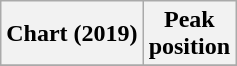<table class="wikitable">
<tr>
<th>Chart (2019)</th>
<th>Peak<br>position</th>
</tr>
<tr>
</tr>
</table>
